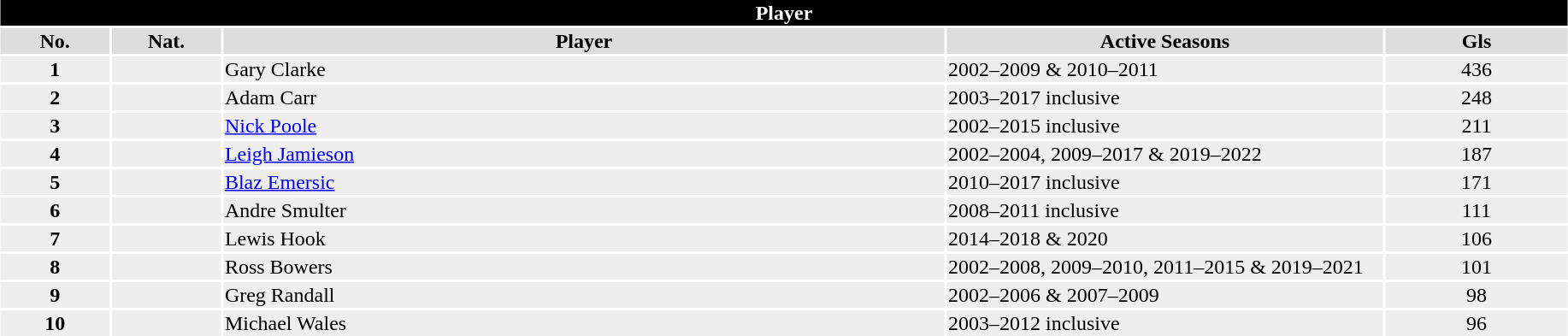<table class="toccolours"  style="width:97%; clear:both; margin:1.5em auto; text-align:center;">
<tr>
<th colspan="11" style="background:#000000; color:#FFFFFF;">Player</th>
</tr>
<tr style="background:#ddd;">
<th width=7%>No.</th>
<th width=7%>Nat.</th>
<th !width=30%>Player</th>
<th width=28%>Active Seasons</th>
<th widith=28%>Gls</th>
</tr>
<tr style="background:#eee;">
<td><strong>1</strong></td>
<td></td>
<td align=left>Gary Clarke</td>
<td align=left>2002–2009 & 2010–2011</td>
<td>436</td>
</tr>
<tr style="background:#eee;">
<td><strong>2</strong></td>
<td></td>
<td align=left>Adam Carr</td>
<td align=left>2003–2017 inclusive</td>
<td>248</td>
</tr>
<tr style="background:#eee;">
<td><strong>3</strong></td>
<td></td>
<td align=left><a href='#'>Nick Poole</a></td>
<td align=left>2002–2015 inclusive</td>
<td>211</td>
</tr>
<tr style="background:#eee;">
<td><strong>4</strong></td>
<td></td>
<td align=left><a href='#'>Leigh Jamieson</a></td>
<td align=left>2002–2004, 2009–2017 & 2019–2022</td>
<td>187</td>
</tr>
<tr style="background:#eee;">
<td><strong>5</strong></td>
<td></td>
<td align=left><a href='#'>Blaz Emersic</a></td>
<td align=left>2010–2017 inclusive</td>
<td>171</td>
</tr>
<tr style="background:#eee;">
<td><strong>6</strong></td>
<td></td>
<td align=left>Andre Smulter</td>
<td align=left>2008–2011 inclusive</td>
<td>111</td>
</tr>
<tr style="background:#eee;">
<td><strong>7</strong></td>
<td></td>
<td align=left>Lewis Hook</td>
<td align=left>2014–2018 & 2020</td>
<td>106</td>
</tr>
<tr style="background:#eee;">
<td><strong>8</strong></td>
<td></td>
<td align=left>Ross Bowers</td>
<td align=left>2002–2008, 2009–2010, 2011–2015 & 2019–2021</td>
<td>101</td>
</tr>
<tr style="background:#eee;">
<td><strong>9</strong></td>
<td></td>
<td align="left">Greg Randall</td>
<td align=left>2002–2006 & 2007–2009</td>
<td>98</td>
</tr>
<tr style="background:#eee;">
<td><strong>10</strong></td>
<td></td>
<td align=left>Michael Wales</td>
<td align=left>2003–2012 inclusive</td>
<td>96</td>
</tr>
</table>
